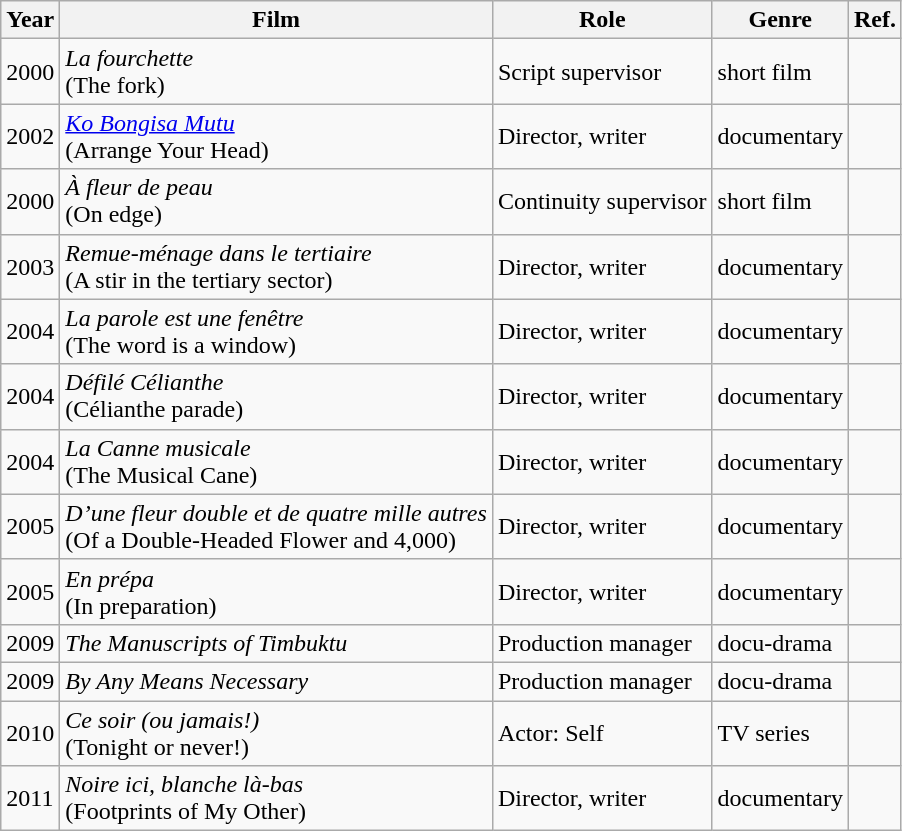<table class="wikitable">
<tr>
<th>Year</th>
<th>Film</th>
<th>Role</th>
<th>Genre</th>
<th>Ref.</th>
</tr>
<tr>
<td>2000</td>
<td><em>La fourchette</em> <br> (The fork)</td>
<td>Script supervisor</td>
<td>short film</td>
<td></td>
</tr>
<tr>
<td>2002</td>
<td><em><a href='#'>Ko Bongisa Mutu</a></em> <br> (Arrange Your Head)</td>
<td>Director, writer</td>
<td>documentary</td>
<td></td>
</tr>
<tr>
<td>2000</td>
<td><em>À fleur de peau</em> <br> (On edge)</td>
<td>Continuity supervisor</td>
<td>short film</td>
<td></td>
</tr>
<tr>
<td>2003</td>
<td><em>Remue-ménage dans le tertiaire</em> <br> (A stir in the tertiary sector)</td>
<td>Director, writer</td>
<td>documentary</td>
<td></td>
</tr>
<tr>
<td>2004</td>
<td><em>La parole est une fenêtre</em> <br> (The word is a window)</td>
<td>Director, writer</td>
<td>documentary</td>
<td></td>
</tr>
<tr>
<td>2004</td>
<td><em>Défilé Célianthe</em> <br> (Célianthe parade)</td>
<td>Director, writer</td>
<td>documentary</td>
<td></td>
</tr>
<tr>
<td>2004</td>
<td><em>La Canne musicale</em> <br> (The Musical Cane)</td>
<td>Director, writer</td>
<td>documentary</td>
<td></td>
</tr>
<tr>
<td>2005</td>
<td><em>D’une fleur double et de quatre mille autres</em> <br> (Of a Double-Headed Flower and 4,000)</td>
<td>Director, writer</td>
<td>documentary</td>
<td></td>
</tr>
<tr>
<td>2005</td>
<td><em>En prépa</em> <br> (In preparation)</td>
<td>Director, writer</td>
<td>documentary</td>
<td></td>
</tr>
<tr>
<td>2009</td>
<td><em>The Manuscripts of Timbuktu</em></td>
<td>Production manager</td>
<td>docu-drama</td>
<td></td>
</tr>
<tr>
<td>2009</td>
<td><em>By Any Means Necessary</em></td>
<td>Production manager</td>
<td>docu-drama</td>
<td></td>
</tr>
<tr>
<td>2010</td>
<td><em>Ce soir (ou jamais!)</em> <br> (Tonight or never!)</td>
<td>Actor: Self</td>
<td>TV series</td>
<td></td>
</tr>
<tr>
<td>2011</td>
<td><em>Noire ici, blanche là-bas</em> <br> (Footprints of My Other)</td>
<td>Director, writer</td>
<td>documentary</td>
<td></td>
</tr>
</table>
